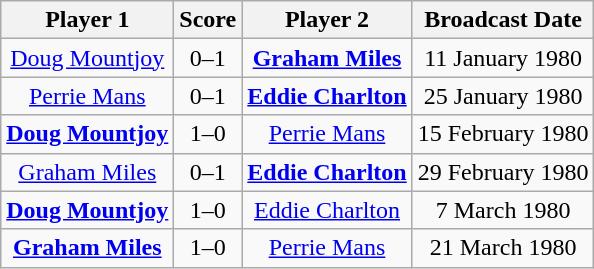<table class="wikitable" style="text-align: center">
<tr>
<th>Player 1</th>
<th>Score</th>
<th>Player 2</th>
<th>Broadcast Date</th>
</tr>
<tr>
<td> <a href='#'>Doug Mountjoy</a></td>
<td>0–1</td>
<td> <strong><a href='#'>Graham Miles</a></strong></td>
<td>11 January 1980</td>
</tr>
<tr>
<td> <a href='#'>Perrie Mans</a></td>
<td>0–1</td>
<td> <strong><a href='#'>Eddie Charlton</a></strong></td>
<td>25 January 1980</td>
</tr>
<tr>
<td> <strong><a href='#'>Doug Mountjoy</a></strong></td>
<td>1–0</td>
<td> <a href='#'>Perrie Mans</a></td>
<td>15 February 1980</td>
</tr>
<tr>
<td> <a href='#'>Graham Miles</a></td>
<td>0–1</td>
<td> <strong><a href='#'>Eddie Charlton</a></strong></td>
<td>29 February 1980</td>
</tr>
<tr>
<td> <strong><a href='#'>Doug Mountjoy</a></strong></td>
<td>1–0</td>
<td> <a href='#'>Eddie Charlton</a></td>
<td>7 March 1980</td>
</tr>
<tr>
<td> <strong><a href='#'>Graham Miles</a></strong></td>
<td>1–0</td>
<td> <a href='#'>Perrie Mans</a></td>
<td>21 March 1980</td>
</tr>
</table>
